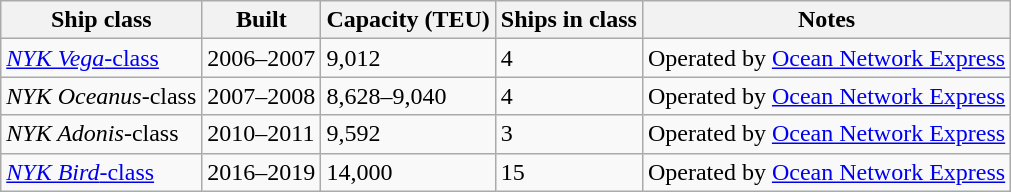<table class="wikitable">
<tr>
<th>Ship class</th>
<th>Built</th>
<th>Capacity (TEU)</th>
<th>Ships in class</th>
<th>Notes</th>
</tr>
<tr>
<td><a href='#'><em>NYK Vega</em>-class</a></td>
<td>2006–2007</td>
<td>9,012</td>
<td>4</td>
<td>Operated by <a href='#'>Ocean Network Express</a></td>
</tr>
<tr>
<td><em>NYK Oceanus</em>-class</td>
<td>2007–2008</td>
<td>8,628–9,040</td>
<td>4</td>
<td>Operated by <a href='#'>Ocean Network Express</a></td>
</tr>
<tr>
<td><em>NYK Adonis</em>-class</td>
<td>2010–2011</td>
<td>9,592</td>
<td>3</td>
<td>Operated by <a href='#'>Ocean Network Express</a></td>
</tr>
<tr>
<td><a href='#'><em>NYK Bird</em>-class</a></td>
<td>2016–2019</td>
<td>14,000</td>
<td>15</td>
<td>Operated by <a href='#'>Ocean Network Express</a></td>
</tr>
</table>
